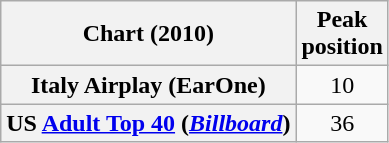<table class="wikitable sortable plainrowheaders" style="text-align:center">
<tr>
<th>Chart (2010)</th>
<th>Peak<br>position</th>
</tr>
<tr>
<th scope="row">Italy Airplay (EarOne)</th>
<td>10</td>
</tr>
<tr>
<th scope="row">US <a href='#'>Adult Top 40</a> (<a href='#'><em>Billboard</em></a>)</th>
<td style="text-align:center">36</td>
</tr>
</table>
